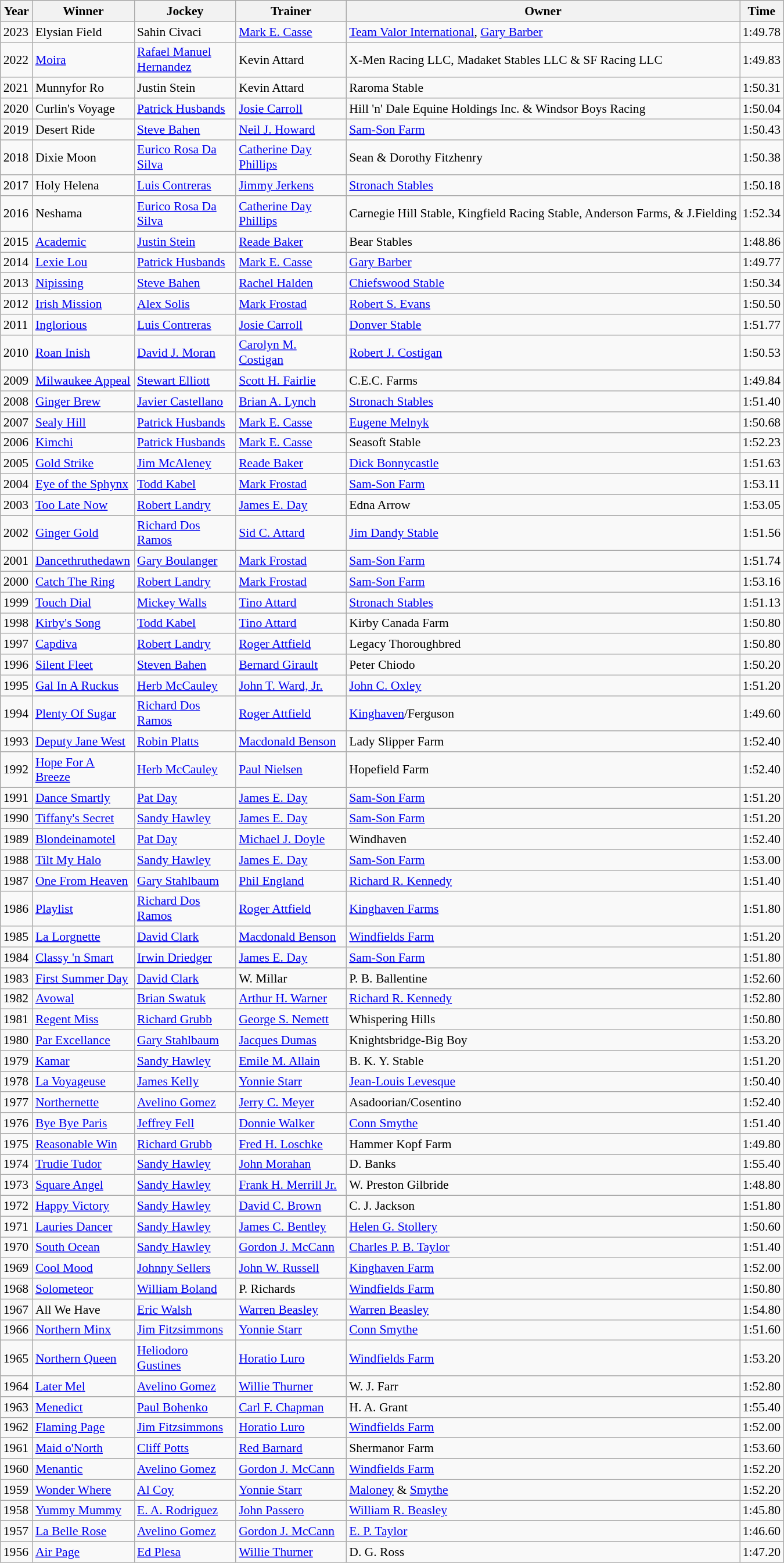<table class="wikitable sortable" style="font-size:90%">
<tr>
<th style="width:30px">Year<br></th>
<th style="width:110px">Winner<br></th>
<th style="width:110px">Jockey<br></th>
<th style="width:120px">Trainer<br></th>
<th>Owner<br></th>
<th style="width:25px">Time<br></th>
</tr>
<tr>
<td>2023</td>
<td>Elysian Field</td>
<td>Sahin Civaci</td>
<td><a href='#'>Mark E. Casse</a></td>
<td><a href='#'>Team Valor International</a>, <a href='#'>Gary Barber</a></td>
<td>1:49.78</td>
</tr>
<tr>
<td>2022</td>
<td><a href='#'>Moira</a></td>
<td><a href='#'>Rafael Manuel Hernandez</a></td>
<td>Kevin Attard</td>
<td>X-Men Racing LLC, Madaket Stables LLC & SF Racing LLC</td>
<td>1:49.83</td>
</tr>
<tr>
<td>2021</td>
<td>Munnyfor Ro</td>
<td>Justin Stein</td>
<td>Kevin Attard</td>
<td>Raroma Stable</td>
<td>1:50.31</td>
</tr>
<tr>
<td>2020</td>
<td>Curlin's Voyage</td>
<td><a href='#'>Patrick Husbands</a></td>
<td><a href='#'>Josie Carroll</a></td>
<td>Hill 'n' Dale Equine Holdings Inc. & Windsor Boys Racing</td>
<td>1:50.04</td>
</tr>
<tr>
<td>2019</td>
<td>Desert Ride</td>
<td><a href='#'>Steve Bahen</a></td>
<td><a href='#'>Neil J. Howard</a></td>
<td><a href='#'>Sam-Son Farm</a></td>
<td>1:50.43</td>
</tr>
<tr>
<td>2018</td>
<td>Dixie Moon</td>
<td><a href='#'>Eurico Rosa Da Silva</a></td>
<td><a href='#'>Catherine Day Phillips</a></td>
<td>Sean & Dorothy Fitzhenry</td>
<td>1:50.38</td>
</tr>
<tr>
<td>2017</td>
<td>Holy Helena</td>
<td><a href='#'>Luis Contreras</a></td>
<td><a href='#'>Jimmy Jerkens</a></td>
<td><a href='#'>Stronach Stables</a></td>
<td>1:50.18</td>
</tr>
<tr>
<td>2016</td>
<td>Neshama</td>
<td><a href='#'>Eurico Rosa Da Silva</a></td>
<td><a href='#'>Catherine Day Phillips</a></td>
<td>Carnegie Hill Stable, Kingfield Racing Stable, Anderson Farms, & J.Fielding</td>
<td>1:52.34</td>
</tr>
<tr>
<td>2015</td>
<td><a href='#'>Academic</a></td>
<td><a href='#'>Justin Stein</a></td>
<td><a href='#'>Reade Baker</a></td>
<td>Bear Stables</td>
<td>1:48.86</td>
</tr>
<tr>
<td>2014</td>
<td><a href='#'>Lexie Lou</a></td>
<td><a href='#'>Patrick Husbands</a></td>
<td><a href='#'>Mark E. Casse</a></td>
<td><a href='#'>Gary Barber</a></td>
<td>1:49.77</td>
</tr>
<tr>
<td>2013</td>
<td><a href='#'>Nipissing</a></td>
<td><a href='#'>Steve Bahen</a></td>
<td><a href='#'>Rachel Halden</a></td>
<td><a href='#'>Chiefswood Stable</a></td>
<td>1:50.34</td>
</tr>
<tr>
<td>2012</td>
<td><a href='#'>Irish Mission</a></td>
<td><a href='#'>Alex Solis</a></td>
<td><a href='#'>Mark Frostad</a></td>
<td><a href='#'>Robert S. Evans</a></td>
<td>1:50.50</td>
</tr>
<tr>
<td>2011</td>
<td><a href='#'>Inglorious</a></td>
<td><a href='#'>Luis Contreras</a></td>
<td><a href='#'>Josie Carroll</a></td>
<td><a href='#'>Donver Stable</a></td>
<td>1:51.77</td>
</tr>
<tr>
<td>2010</td>
<td><a href='#'>Roan Inish</a></td>
<td><a href='#'>David J. Moran</a></td>
<td><a href='#'>Carolyn M. Costigan</a></td>
<td><a href='#'>Robert J. Costigan</a></td>
<td>1:50.53</td>
</tr>
<tr>
<td>2009</td>
<td><a href='#'>Milwaukee Appeal</a></td>
<td><a href='#'>Stewart Elliott</a></td>
<td><a href='#'>Scott H. Fairlie</a></td>
<td>C.E.C. Farms</td>
<td>1:49.84</td>
</tr>
<tr>
<td>2008</td>
<td><a href='#'>Ginger Brew</a></td>
<td><a href='#'>Javier Castellano</a></td>
<td><a href='#'>Brian A. Lynch</a></td>
<td><a href='#'>Stronach Stables</a></td>
<td>1:51.40</td>
</tr>
<tr>
<td>2007</td>
<td><a href='#'>Sealy Hill</a></td>
<td><a href='#'>Patrick Husbands</a></td>
<td><a href='#'>Mark E. Casse</a></td>
<td><a href='#'>Eugene Melnyk</a></td>
<td>1:50.68</td>
</tr>
<tr>
<td>2006</td>
<td><a href='#'>Kimchi</a></td>
<td><a href='#'>Patrick Husbands</a></td>
<td><a href='#'>Mark E. Casse</a></td>
<td>Seasoft Stable</td>
<td>1:52.23</td>
</tr>
<tr>
<td>2005</td>
<td><a href='#'>Gold Strike</a></td>
<td><a href='#'>Jim McAleney</a></td>
<td><a href='#'>Reade Baker</a></td>
<td><a href='#'>Dick Bonnycastle</a></td>
<td>1:51.63</td>
</tr>
<tr>
<td>2004</td>
<td><a href='#'>Eye of the Sphynx</a></td>
<td><a href='#'>Todd Kabel</a></td>
<td><a href='#'>Mark Frostad</a></td>
<td><a href='#'>Sam-Son Farm</a></td>
<td>1:53.11</td>
</tr>
<tr>
<td>2003</td>
<td><a href='#'>Too Late Now</a></td>
<td><a href='#'>Robert Landry</a></td>
<td><a href='#'>James E. Day</a></td>
<td>Edna Arrow</td>
<td>1:53.05</td>
</tr>
<tr>
<td>2002</td>
<td><a href='#'>Ginger Gold</a></td>
<td><a href='#'>Richard Dos Ramos</a></td>
<td><a href='#'>Sid C. Attard</a></td>
<td><a href='#'>Jim Dandy Stable</a></td>
<td>1:51.56</td>
</tr>
<tr>
<td>2001</td>
<td><a href='#'>Dancethruthedawn</a></td>
<td><a href='#'>Gary Boulanger</a></td>
<td><a href='#'>Mark Frostad</a></td>
<td><a href='#'>Sam-Son Farm</a></td>
<td>1:51.74</td>
</tr>
<tr>
<td>2000</td>
<td><a href='#'>Catch The Ring</a></td>
<td><a href='#'>Robert Landry</a></td>
<td><a href='#'>Mark Frostad</a></td>
<td><a href='#'>Sam-Son Farm</a></td>
<td>1:53.16</td>
</tr>
<tr>
<td>1999</td>
<td><a href='#'>Touch Dial</a></td>
<td><a href='#'>Mickey Walls</a></td>
<td><a href='#'>Tino Attard</a></td>
<td><a href='#'>Stronach Stables</a></td>
<td>1:51.13</td>
</tr>
<tr>
<td>1998</td>
<td><a href='#'>Kirby's Song</a></td>
<td><a href='#'>Todd Kabel</a></td>
<td><a href='#'>Tino Attard</a></td>
<td>Kirby Canada Farm</td>
<td>1:50.80</td>
</tr>
<tr>
<td>1997</td>
<td><a href='#'>Capdiva</a></td>
<td><a href='#'>Robert Landry</a></td>
<td><a href='#'>Roger Attfield</a></td>
<td>Legacy Thoroughbred</td>
<td>1:50.80</td>
</tr>
<tr>
<td>1996</td>
<td><a href='#'>Silent Fleet</a></td>
<td><a href='#'>Steven Bahen</a></td>
<td><a href='#'>Bernard Girault</a></td>
<td>Peter Chiodo</td>
<td>1:50.20</td>
</tr>
<tr>
<td>1995</td>
<td><a href='#'>Gal In A Ruckus</a></td>
<td><a href='#'>Herb McCauley</a></td>
<td><a href='#'>John T. Ward, Jr.</a></td>
<td><a href='#'>John C. Oxley</a></td>
<td>1:51.20</td>
</tr>
<tr>
<td>1994</td>
<td><a href='#'>Plenty Of Sugar</a></td>
<td><a href='#'>Richard Dos Ramos</a></td>
<td><a href='#'>Roger Attfield</a></td>
<td><a href='#'>Kinghaven</a>/Ferguson</td>
<td>1:49.60</td>
</tr>
<tr>
<td>1993</td>
<td><a href='#'>Deputy Jane West</a></td>
<td><a href='#'>Robin Platts</a></td>
<td><a href='#'>Macdonald Benson</a></td>
<td>Lady Slipper Farm</td>
<td>1:52.40</td>
</tr>
<tr>
<td>1992</td>
<td><a href='#'>Hope For A Breeze</a></td>
<td><a href='#'>Herb McCauley</a></td>
<td><a href='#'>Paul Nielsen</a></td>
<td>Hopefield Farm</td>
<td>1:52.40</td>
</tr>
<tr>
<td>1991</td>
<td><a href='#'>Dance Smartly</a></td>
<td><a href='#'>Pat Day</a></td>
<td><a href='#'>James E. Day</a></td>
<td><a href='#'>Sam-Son Farm</a></td>
<td>1:51.20</td>
</tr>
<tr>
<td>1990</td>
<td><a href='#'>Tiffany's Secret</a></td>
<td><a href='#'>Sandy Hawley</a></td>
<td><a href='#'>James E. Day</a></td>
<td><a href='#'>Sam-Son Farm</a></td>
<td>1:51.20</td>
</tr>
<tr>
<td>1989</td>
<td><a href='#'>Blondeinamotel</a></td>
<td><a href='#'>Pat Day</a></td>
<td><a href='#'>Michael J. Doyle</a></td>
<td>Windhaven</td>
<td>1:52.40</td>
</tr>
<tr>
<td>1988</td>
<td><a href='#'>Tilt My Halo</a></td>
<td><a href='#'>Sandy Hawley</a></td>
<td><a href='#'>James E. Day</a></td>
<td><a href='#'>Sam-Son Farm</a></td>
<td>1:53.00</td>
</tr>
<tr>
<td>1987</td>
<td><a href='#'>One From Heaven</a></td>
<td><a href='#'>Gary Stahlbaum</a></td>
<td><a href='#'>Phil England</a></td>
<td><a href='#'>Richard R. Kennedy</a></td>
<td>1:51.40</td>
</tr>
<tr>
<td>1986</td>
<td><a href='#'>Playlist</a></td>
<td><a href='#'>Richard Dos Ramos</a></td>
<td><a href='#'>Roger Attfield</a></td>
<td><a href='#'>Kinghaven Farms</a></td>
<td>1:51.80</td>
</tr>
<tr>
<td>1985</td>
<td><a href='#'>La Lorgnette</a></td>
<td><a href='#'>David Clark</a></td>
<td><a href='#'>Macdonald Benson</a></td>
<td><a href='#'>Windfields Farm</a></td>
<td>1:51.20</td>
</tr>
<tr>
<td>1984</td>
<td><a href='#'>Classy 'n Smart</a></td>
<td><a href='#'>Irwin Driedger</a></td>
<td><a href='#'>James E. Day</a></td>
<td><a href='#'>Sam-Son Farm</a></td>
<td>1:51.80</td>
</tr>
<tr>
<td>1983</td>
<td><a href='#'>First Summer Day</a></td>
<td><a href='#'>David Clark</a></td>
<td>W. Millar</td>
<td>P. B. Ballentine</td>
<td>1:52.60</td>
</tr>
<tr>
<td>1982</td>
<td><a href='#'>Avowal</a></td>
<td><a href='#'>Brian Swatuk</a></td>
<td><a href='#'>Arthur H. Warner</a></td>
<td><a href='#'>Richard R. Kennedy</a></td>
<td>1:52.80</td>
</tr>
<tr>
<td>1981</td>
<td><a href='#'>Regent Miss</a></td>
<td><a href='#'>Richard Grubb</a></td>
<td><a href='#'>George S. Nemett</a></td>
<td>Whispering Hills</td>
<td>1:50.80</td>
</tr>
<tr>
<td>1980</td>
<td><a href='#'>Par Excellance</a></td>
<td><a href='#'>Gary Stahlbaum</a></td>
<td><a href='#'>Jacques Dumas</a></td>
<td>Knightsbridge-Big Boy</td>
<td>1:53.20</td>
</tr>
<tr>
<td>1979</td>
<td><a href='#'>Kamar</a></td>
<td><a href='#'>Sandy Hawley</a></td>
<td><a href='#'>Emile M. Allain</a></td>
<td>B. K. Y. Stable</td>
<td>1:51.20</td>
</tr>
<tr>
<td>1978</td>
<td><a href='#'>La Voyageuse</a></td>
<td><a href='#'>James Kelly</a></td>
<td><a href='#'>Yonnie Starr</a></td>
<td><a href='#'>Jean-Louis Levesque</a></td>
<td>1:50.40</td>
</tr>
<tr>
<td>1977</td>
<td><a href='#'>Northernette</a></td>
<td><a href='#'>Avelino Gomez</a></td>
<td><a href='#'>Jerry C. Meyer</a></td>
<td>Asadoorian/Cosentino</td>
<td>1:52.40</td>
</tr>
<tr>
<td>1976</td>
<td><a href='#'>Bye Bye Paris</a></td>
<td><a href='#'>Jeffrey Fell</a></td>
<td><a href='#'>Donnie Walker</a></td>
<td><a href='#'>Conn Smythe</a></td>
<td>1:51.40</td>
</tr>
<tr>
<td>1975</td>
<td><a href='#'>Reasonable Win</a></td>
<td><a href='#'>Richard Grubb</a></td>
<td><a href='#'>Fred H. Loschke</a></td>
<td>Hammer Kopf Farm</td>
<td>1:49.80</td>
</tr>
<tr>
<td>1974</td>
<td><a href='#'>Trudie Tudor</a></td>
<td><a href='#'>Sandy Hawley</a></td>
<td><a href='#'>John Morahan</a></td>
<td>D. Banks</td>
<td>1:55.40</td>
</tr>
<tr>
<td>1973</td>
<td><a href='#'>Square Angel</a></td>
<td><a href='#'>Sandy Hawley</a></td>
<td><a href='#'>Frank H. Merrill Jr.</a></td>
<td>W. Preston Gilbride</td>
<td>1:48.80</td>
</tr>
<tr>
<td>1972</td>
<td><a href='#'>Happy Victory</a></td>
<td><a href='#'>Sandy Hawley</a></td>
<td><a href='#'>David C. Brown</a></td>
<td>C. J. Jackson</td>
<td>1:51.80</td>
</tr>
<tr>
<td>1971</td>
<td><a href='#'>Lauries Dancer</a></td>
<td><a href='#'>Sandy Hawley</a></td>
<td><a href='#'>James C. Bentley</a></td>
<td><a href='#'>Helen G. Stollery</a></td>
<td>1:50.60</td>
</tr>
<tr>
<td>1970</td>
<td><a href='#'>South Ocean</a></td>
<td><a href='#'>Sandy Hawley</a></td>
<td><a href='#'>Gordon J. McCann</a></td>
<td><a href='#'>Charles P. B. Taylor</a></td>
<td>1:51.40</td>
</tr>
<tr>
<td>1969</td>
<td><a href='#'>Cool Mood</a></td>
<td><a href='#'>Johnny Sellers</a></td>
<td><a href='#'>John W. Russell</a></td>
<td><a href='#'>Kinghaven Farm</a></td>
<td>1:52.00</td>
</tr>
<tr>
<td>1968</td>
<td><a href='#'>Solometeor</a></td>
<td><a href='#'>William Boland</a></td>
<td>P. Richards</td>
<td><a href='#'>Windfields Farm</a></td>
<td>1:50.80</td>
</tr>
<tr>
<td>1967</td>
<td>All We Have</td>
<td><a href='#'>Eric Walsh</a></td>
<td><a href='#'>Warren Beasley</a></td>
<td><a href='#'>Warren Beasley</a></td>
<td>1:54.80</td>
</tr>
<tr>
<td>1966</td>
<td><a href='#'>Northern Minx</a></td>
<td><a href='#'>Jim Fitzsimmons</a></td>
<td><a href='#'>Yonnie Starr</a></td>
<td><a href='#'>Conn Smythe</a></td>
<td>1:51.60</td>
</tr>
<tr>
<td>1965</td>
<td><a href='#'>Northern Queen</a></td>
<td><a href='#'>Heliodoro Gustines</a></td>
<td><a href='#'>Horatio Luro</a></td>
<td><a href='#'>Windfields Farm</a></td>
<td>1:53.20</td>
</tr>
<tr>
<td>1964</td>
<td><a href='#'>Later Mel</a></td>
<td><a href='#'>Avelino Gomez</a></td>
<td><a href='#'>Willie Thurner</a></td>
<td>W. J. Farr</td>
<td>1:52.80</td>
</tr>
<tr>
<td>1963</td>
<td><a href='#'>Menedict</a></td>
<td><a href='#'>Paul Bohenko</a></td>
<td><a href='#'>Carl F. Chapman</a></td>
<td>H. A. Grant</td>
<td>1:55.40</td>
</tr>
<tr>
<td>1962</td>
<td><a href='#'>Flaming Page</a></td>
<td><a href='#'>Jim Fitzsimmons</a></td>
<td><a href='#'>Horatio Luro</a></td>
<td><a href='#'>Windfields Farm</a></td>
<td>1:52.00</td>
</tr>
<tr>
<td>1961</td>
<td><a href='#'>Maid o'North</a></td>
<td><a href='#'>Cliff Potts</a></td>
<td><a href='#'>Red Barnard</a></td>
<td>Shermanor Farm</td>
<td>1:53.60</td>
</tr>
<tr>
<td>1960</td>
<td><a href='#'>Menantic</a></td>
<td><a href='#'>Avelino Gomez</a></td>
<td><a href='#'>Gordon J. McCann</a></td>
<td><a href='#'>Windfields Farm</a></td>
<td>1:52.20</td>
</tr>
<tr>
<td>1959</td>
<td><a href='#'>Wonder Where</a></td>
<td><a href='#'>Al Coy</a></td>
<td><a href='#'>Yonnie Starr</a></td>
<td><a href='#'>Maloney</a> & <a href='#'>Smythe</a></td>
<td>1:52.20</td>
</tr>
<tr>
<td>1958</td>
<td><a href='#'>Yummy Mummy</a></td>
<td><a href='#'>E. A. Rodriguez</a></td>
<td><a href='#'>John Passero</a></td>
<td><a href='#'>William R. Beasley</a></td>
<td>1:45.80</td>
</tr>
<tr>
<td>1957</td>
<td><a href='#'>La Belle Rose</a></td>
<td><a href='#'>Avelino Gomez</a></td>
<td><a href='#'>Gordon J. McCann</a></td>
<td><a href='#'>E. P. Taylor</a></td>
<td>1:46.60</td>
</tr>
<tr>
<td>1956</td>
<td><a href='#'>Air Page</a></td>
<td><a href='#'>Ed Plesa</a></td>
<td><a href='#'>Willie Thurner</a></td>
<td>D. G. Ross</td>
<td>1:47.20</td>
</tr>
</table>
